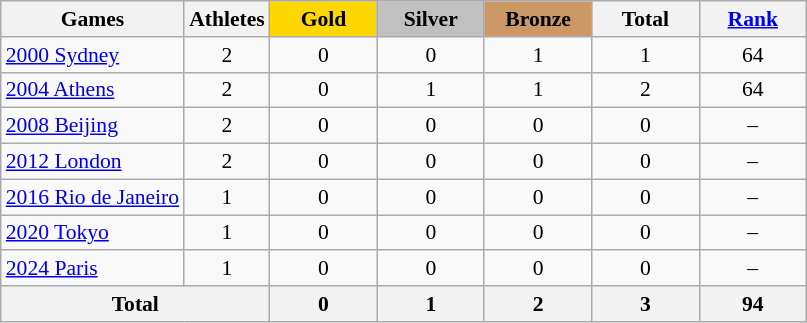<table class="wikitable" style="text-align:center; font-size:90%;">
<tr>
<th>Games</th>
<th>Athletes</th>
<td style="background:gold; width:4.5em; font-weight:bold;">Gold</td>
<td style="background:silver; width:4.5em; font-weight:bold;">Silver</td>
<td style="background:#cc9966; width:4.5em; font-weight:bold;">Bronze</td>
<th style="width:4.5em; font-weight:bold;">Total</th>
<th style="width:4.5em; font-weight:bold;"><a href='#'>Rank</a></th>
</tr>
<tr>
<td align=left><a href='#'>2000 Sydney</a></td>
<td>2</td>
<td>0</td>
<td>0</td>
<td>1</td>
<td>1</td>
<td>64</td>
</tr>
<tr>
<td align=left><a href='#'>2004 Athens</a></td>
<td>2</td>
<td>0</td>
<td>1</td>
<td>1</td>
<td>2</td>
<td>64</td>
</tr>
<tr>
<td align=left><a href='#'>2008 Beijing</a></td>
<td>2</td>
<td>0</td>
<td>0</td>
<td>0</td>
<td>0</td>
<td>–</td>
</tr>
<tr>
<td align=left><a href='#'>2012 London</a></td>
<td>2</td>
<td>0</td>
<td>0</td>
<td>0</td>
<td>0</td>
<td>–</td>
</tr>
<tr>
<td align=left><a href='#'>2016 Rio de Janeiro</a></td>
<td>1</td>
<td>0</td>
<td>0</td>
<td>0</td>
<td>0</td>
<td>–</td>
</tr>
<tr>
<td align=left><a href='#'>2020 Tokyo</a></td>
<td>1</td>
<td>0</td>
<td>0</td>
<td>0</td>
<td>0</td>
<td>–</td>
</tr>
<tr>
<td align=left><a href='#'>2024 Paris</a></td>
<td>1</td>
<td>0</td>
<td>0</td>
<td>0</td>
<td>0</td>
<td>–</td>
</tr>
<tr>
<th colspan=2>Total</th>
<th>0</th>
<th>1</th>
<th>2</th>
<th>3</th>
<th>94</th>
</tr>
</table>
